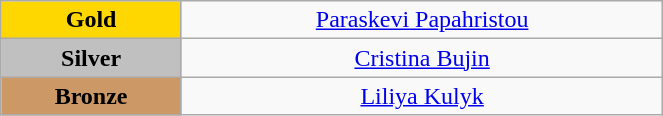<table class="wikitable" style="text-align:center; " width="35%">
<tr>
<td bgcolor="gold"><strong>Gold</strong></td>
<td><a href='#'>Paraskevi Papahristou</a><br>  <small><em></em></small></td>
</tr>
<tr>
<td bgcolor="silver"><strong>Silver</strong></td>
<td><a href='#'>Cristina Bujin</a><br>  <small><em></em></small></td>
</tr>
<tr>
<td bgcolor="CC9966"><strong>Bronze</strong></td>
<td><a href='#'>Liliya Kulyk</a><br>  <small><em></em></small></td>
</tr>
</table>
